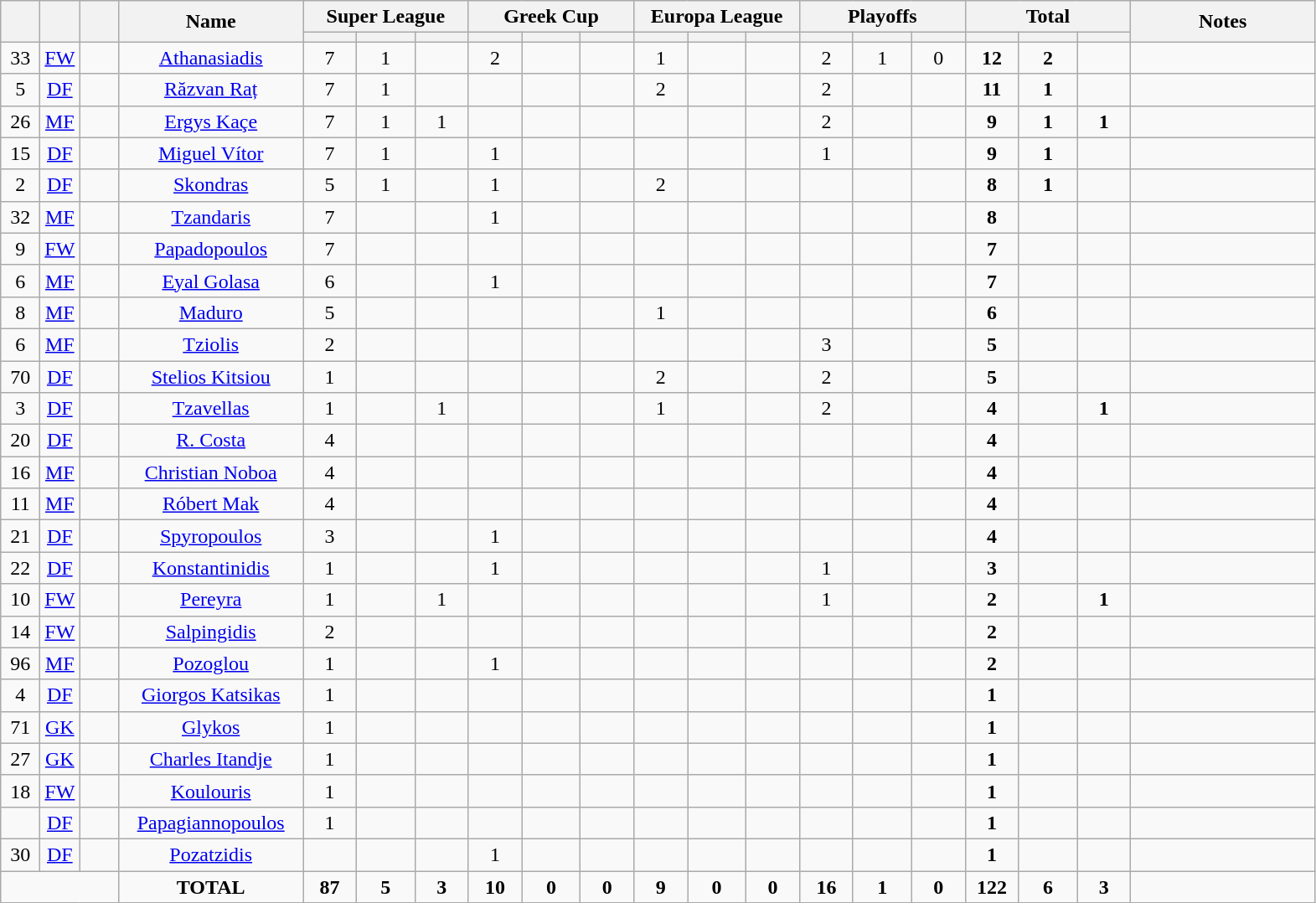<table class="wikitable" style="font-size: 100%; text-align: center;">
<tr>
<th rowspan="2"  style="width:3%; text-align:center;"></th>
<th rowspan="2"  style="width:3%; text-align:center;"></th>
<th rowspan="2"  style="width:3%; text-align:center;"></th>
<th rowspan="2"  style="width:14%; text-align:center;">Name</th>
<th colspan="3" style="text-align:center;">Super League</th>
<th colspan="3" style="text-align:center;">Greek Cup</th>
<th colspan="3" style="text-align:center;">Europa League</th>
<th colspan="3" style="text-align:center;">Playoffs</th>
<th colspan="3" style="text-align:center;">Total</th>
<th rowspan="2"  style="width:14%; text-align:center;">Notes</th>
</tr>
<tr>
<th style="width:25px; "></th>
<th style="width:28px; "></th>
<th style="width:25px; "></th>
<th style="width:25px; "></th>
<th style="width:28px; "></th>
<th style="width:25px; "></th>
<th style="width:25px; "></th>
<th style="width:28px; "></th>
<th style="width:25px; "></th>
<th style="width:25px; "></th>
<th style="width:28px; "></th>
<th style="width:25px; "></th>
<th style="width:25px; "></th>
<th style="width:28px; "></th>
<th style="width:25px; "></th>
</tr>
<tr>
<td>33</td>
<td><a href='#'>FW</a></td>
<td></td>
<td><a href='#'>Athanasiadis</a></td>
<td>7</td>
<td>1</td>
<td></td>
<td>2</td>
<td></td>
<td></td>
<td>1</td>
<td></td>
<td></td>
<td>2</td>
<td>1</td>
<td>0</td>
<td><strong>12</strong></td>
<td><strong>2</strong></td>
<td></td>
<td></td>
</tr>
<tr>
<td>5</td>
<td><a href='#'>DF</a></td>
<td></td>
<td><a href='#'>Răzvan Raț</a></td>
<td>7</td>
<td>1</td>
<td></td>
<td></td>
<td></td>
<td></td>
<td>2</td>
<td></td>
<td></td>
<td>2</td>
<td></td>
<td></td>
<td><strong>11</strong></td>
<td><strong>1</strong></td>
<td></td>
<td></td>
</tr>
<tr>
<td>26</td>
<td><a href='#'>MF</a></td>
<td></td>
<td><a href='#'>Ergys Kaçe</a></td>
<td>7</td>
<td>1</td>
<td>1</td>
<td></td>
<td></td>
<td></td>
<td></td>
<td></td>
<td></td>
<td>2</td>
<td></td>
<td></td>
<td><strong>9</strong></td>
<td><strong>1</strong></td>
<td><strong>1</strong></td>
<td></td>
</tr>
<tr>
<td>15</td>
<td><a href='#'>DF</a></td>
<td></td>
<td><a href='#'>Miguel Vítor</a></td>
<td>7</td>
<td>1</td>
<td></td>
<td>1</td>
<td></td>
<td></td>
<td></td>
<td></td>
<td></td>
<td>1</td>
<td></td>
<td></td>
<td><strong>9</strong></td>
<td><strong>1</strong></td>
<td></td>
<td></td>
</tr>
<tr>
<td>2</td>
<td><a href='#'>DF</a></td>
<td></td>
<td><a href='#'>Skondras</a></td>
<td>5</td>
<td>1</td>
<td></td>
<td>1</td>
<td></td>
<td></td>
<td>2</td>
<td></td>
<td></td>
<td></td>
<td></td>
<td></td>
<td><strong>8</strong></td>
<td><strong>1</strong></td>
<td></td>
<td></td>
</tr>
<tr>
<td>32</td>
<td><a href='#'>MF</a></td>
<td></td>
<td><a href='#'>Tzandaris</a></td>
<td>7</td>
<td></td>
<td></td>
<td>1</td>
<td></td>
<td></td>
<td></td>
<td></td>
<td></td>
<td></td>
<td></td>
<td></td>
<td><strong>8</strong></td>
<td></td>
<td></td>
<td></td>
</tr>
<tr>
<td>9</td>
<td><a href='#'>FW</a></td>
<td></td>
<td><a href='#'>Papadopoulos</a></td>
<td>7</td>
<td></td>
<td></td>
<td></td>
<td></td>
<td></td>
<td></td>
<td></td>
<td></td>
<td></td>
<td></td>
<td></td>
<td><strong>7</strong></td>
<td></td>
<td></td>
<td></td>
</tr>
<tr>
<td>6</td>
<td><a href='#'>MF</a></td>
<td></td>
<td><a href='#'>Eyal Golasa</a></td>
<td>6</td>
<td></td>
<td></td>
<td>1</td>
<td></td>
<td></td>
<td></td>
<td></td>
<td></td>
<td></td>
<td></td>
<td></td>
<td><strong>7</strong></td>
<td></td>
<td></td>
<td></td>
</tr>
<tr>
<td>8</td>
<td><a href='#'>MF</a></td>
<td></td>
<td><a href='#'>Maduro</a></td>
<td>5</td>
<td></td>
<td></td>
<td></td>
<td></td>
<td></td>
<td>1</td>
<td></td>
<td></td>
<td></td>
<td></td>
<td></td>
<td><strong>6</strong></td>
<td></td>
<td></td>
<td></td>
</tr>
<tr>
<td>6</td>
<td><a href='#'>MF</a></td>
<td></td>
<td><a href='#'>Tziolis</a></td>
<td>2</td>
<td></td>
<td></td>
<td></td>
<td></td>
<td></td>
<td></td>
<td></td>
<td></td>
<td>3</td>
<td></td>
<td></td>
<td><strong>5</strong></td>
<td></td>
<td></td>
<td></td>
</tr>
<tr>
<td>70</td>
<td><a href='#'>DF</a></td>
<td></td>
<td><a href='#'>Stelios Kitsiou</a></td>
<td>1</td>
<td></td>
<td></td>
<td></td>
<td></td>
<td></td>
<td>2</td>
<td></td>
<td></td>
<td>2</td>
<td></td>
<td></td>
<td><strong>5</strong></td>
<td></td>
<td></td>
<td></td>
</tr>
<tr>
<td>3</td>
<td><a href='#'>DF</a></td>
<td></td>
<td><a href='#'>Tzavellas</a></td>
<td>1</td>
<td></td>
<td>1</td>
<td></td>
<td></td>
<td></td>
<td>1</td>
<td></td>
<td></td>
<td>2</td>
<td></td>
<td></td>
<td><strong>4</strong></td>
<td></td>
<td><strong>1</strong></td>
<td></td>
</tr>
<tr>
<td>20</td>
<td><a href='#'>DF</a></td>
<td></td>
<td><a href='#'>R. Costa</a></td>
<td>4</td>
<td></td>
<td></td>
<td></td>
<td></td>
<td></td>
<td></td>
<td></td>
<td></td>
<td></td>
<td></td>
<td></td>
<td><strong>4</strong></td>
<td></td>
<td></td>
<td></td>
</tr>
<tr>
<td>16</td>
<td><a href='#'>MF</a></td>
<td></td>
<td><a href='#'>Christian Noboa</a></td>
<td>4</td>
<td></td>
<td></td>
<td></td>
<td></td>
<td></td>
<td></td>
<td></td>
<td></td>
<td></td>
<td></td>
<td></td>
<td><strong>4</strong></td>
<td></td>
<td></td>
<td></td>
</tr>
<tr>
<td>11</td>
<td><a href='#'>MF</a></td>
<td></td>
<td><a href='#'>Róbert Mak</a></td>
<td>4</td>
<td></td>
<td></td>
<td></td>
<td></td>
<td></td>
<td></td>
<td></td>
<td></td>
<td></td>
<td></td>
<td></td>
<td><strong>4</strong></td>
<td></td>
<td></td>
<td></td>
</tr>
<tr>
<td>21</td>
<td><a href='#'>DF</a></td>
<td></td>
<td><a href='#'>Spyropoulos</a></td>
<td>3</td>
<td></td>
<td></td>
<td>1</td>
<td></td>
<td></td>
<td></td>
<td></td>
<td></td>
<td></td>
<td></td>
<td></td>
<td><strong>4</strong></td>
<td></td>
<td></td>
<td></td>
</tr>
<tr>
<td>22</td>
<td><a href='#'>DF</a></td>
<td></td>
<td><a href='#'>Konstantinidis</a></td>
<td>1</td>
<td></td>
<td></td>
<td>1</td>
<td></td>
<td></td>
<td></td>
<td></td>
<td></td>
<td>1</td>
<td></td>
<td></td>
<td><strong>3</strong></td>
<td></td>
<td></td>
<td></td>
</tr>
<tr>
<td>10</td>
<td><a href='#'>FW</a></td>
<td></td>
<td><a href='#'>Pereyra</a></td>
<td>1</td>
<td></td>
<td>1</td>
<td></td>
<td></td>
<td></td>
<td></td>
<td></td>
<td></td>
<td>1</td>
<td></td>
<td></td>
<td><strong>2</strong></td>
<td></td>
<td><strong>1</strong></td>
<td></td>
</tr>
<tr>
<td>14</td>
<td><a href='#'>FW</a></td>
<td></td>
<td><a href='#'>Salpingidis</a></td>
<td>2</td>
<td></td>
<td></td>
<td></td>
<td></td>
<td></td>
<td></td>
<td></td>
<td></td>
<td></td>
<td></td>
<td></td>
<td><strong>2</strong></td>
<td></td>
<td></td>
<td></td>
</tr>
<tr>
<td>96</td>
<td><a href='#'>MF</a></td>
<td></td>
<td><a href='#'>Pozoglou</a></td>
<td>1</td>
<td></td>
<td></td>
<td>1</td>
<td></td>
<td></td>
<td></td>
<td></td>
<td></td>
<td></td>
<td></td>
<td></td>
<td><strong>2</strong></td>
<td></td>
<td></td>
<td></td>
</tr>
<tr>
<td>4</td>
<td><a href='#'>DF</a></td>
<td></td>
<td><a href='#'>Giorgos Katsikas</a></td>
<td>1</td>
<td></td>
<td></td>
<td></td>
<td></td>
<td></td>
<td></td>
<td></td>
<td></td>
<td></td>
<td></td>
<td></td>
<td><strong>1</strong></td>
<td></td>
<td></td>
<td></td>
</tr>
<tr>
<td>71</td>
<td><a href='#'>GK</a></td>
<td></td>
<td><a href='#'>Glykos</a></td>
<td>1</td>
<td></td>
<td></td>
<td></td>
<td></td>
<td></td>
<td></td>
<td></td>
<td></td>
<td></td>
<td></td>
<td></td>
<td><strong>1</strong></td>
<td></td>
<td></td>
<td></td>
</tr>
<tr>
<td>27</td>
<td><a href='#'>GK</a></td>
<td></td>
<td><a href='#'>Charles Itandje</a></td>
<td>1</td>
<td></td>
<td></td>
<td></td>
<td></td>
<td></td>
<td></td>
<td></td>
<td></td>
<td></td>
<td></td>
<td></td>
<td><strong>1</strong></td>
<td></td>
<td></td>
<td></td>
</tr>
<tr>
<td>18</td>
<td><a href='#'>FW</a></td>
<td></td>
<td><a href='#'>Koulouris</a></td>
<td>1</td>
<td></td>
<td></td>
<td></td>
<td></td>
<td></td>
<td></td>
<td></td>
<td></td>
<td></td>
<td></td>
<td></td>
<td><strong>1</strong></td>
<td></td>
<td></td>
<td></td>
</tr>
<tr>
<td></td>
<td><a href='#'>DF</a></td>
<td></td>
<td><a href='#'>Papagiannopoulos</a></td>
<td>1</td>
<td></td>
<td></td>
<td></td>
<td></td>
<td></td>
<td></td>
<td></td>
<td></td>
<td></td>
<td></td>
<td></td>
<td><strong>1</strong></td>
<td></td>
<td></td>
<td></td>
</tr>
<tr>
<td>30</td>
<td><a href='#'>DF</a></td>
<td></td>
<td><a href='#'>Pozatzidis</a></td>
<td></td>
<td></td>
<td></td>
<td>1</td>
<td></td>
<td></td>
<td></td>
<td></td>
<td></td>
<td></td>
<td></td>
<td></td>
<td><strong>1</strong></td>
<td></td>
<td></td>
<td></td>
</tr>
<tr>
<td colspan="3"></td>
<td><strong>TOTAL</strong></td>
<td><strong>87</strong></td>
<td><strong>5</strong></td>
<td><strong>3</strong></td>
<td><strong>10</strong></td>
<td><strong>0</strong></td>
<td><strong>0</strong></td>
<td><strong>9</strong></td>
<td><strong>0</strong></td>
<td><strong>0</strong></td>
<td><strong>16</strong></td>
<td><strong>1</strong></td>
<td><strong>0</strong></td>
<td><strong>122</strong></td>
<td><strong>6</strong></td>
<td><strong>3</strong></td>
</tr>
</table>
